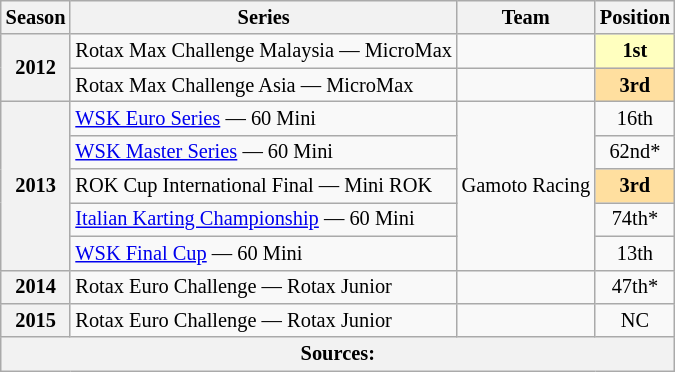<table class="wikitable" style="font-size: 85%; text-align:center">
<tr>
<th>Season</th>
<th>Series</th>
<th>Team</th>
<th>Position</th>
</tr>
<tr>
<th rowspan="2">2012</th>
<td align="left">Rotax Max Challenge Malaysia — MicroMax</td>
<td></td>
<td style="background:#FFFFBF;"><strong>1st</strong></td>
</tr>
<tr>
<td align="left">Rotax Max Challenge Asia — MicroMax</td>
<td align="left"></td>
<td style="background:#FFDF9F;"><strong>3rd</strong></td>
</tr>
<tr>
<th rowspan="5">2013</th>
<td align="left"><a href='#'>WSK Euro Series</a> — 60 Mini</td>
<td rowspan="5" align="left">Gamoto Racing</td>
<td>16th</td>
</tr>
<tr>
<td align="left"><a href='#'>WSK Master Series</a> — 60 Mini</td>
<td>62nd*</td>
</tr>
<tr>
<td align="left">ROK Cup International Final — Mini ROK</td>
<td style="background:#FFDF9F;"><strong>3rd</strong></td>
</tr>
<tr>
<td align="left"><a href='#'>Italian Karting Championship</a> — 60 Mini</td>
<td>74th*</td>
</tr>
<tr>
<td align="left"><a href='#'>WSK Final Cup</a> — 60 Mini</td>
<td>13th</td>
</tr>
<tr>
<th>2014</th>
<td align="left">Rotax Euro Challenge — Rotax Junior</td>
<td></td>
<td>47th*</td>
</tr>
<tr>
<th>2015</th>
<td align="left">Rotax Euro Challenge — Rotax Junior</td>
<td></td>
<td>NC</td>
</tr>
<tr>
<th colspan="4">Sources:</th>
</tr>
</table>
